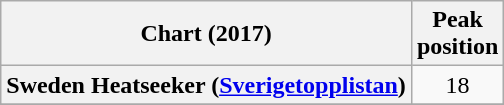<table class="wikitable sortable plainrowheaders" style="text-align:center;">
<tr>
<th>Chart (2017)</th>
<th>Peak <br> position</th>
</tr>
<tr>
<th scope="row">Sweden Heatseeker (<a href='#'>Sverigetopplistan</a>)</th>
<td>18</td>
</tr>
<tr>
</tr>
</table>
